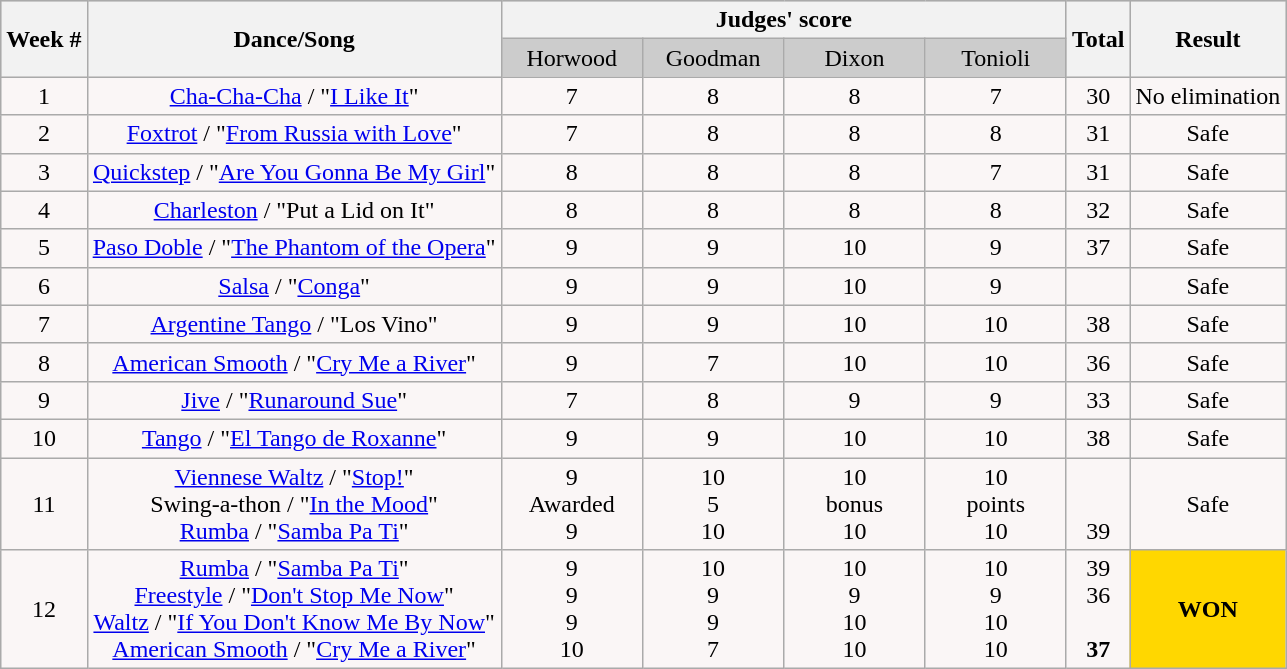<table class="wikitable collapsible collapsed">
<tr style="text-align:Center; background:#ccc;">
<th rowspan="2">Week #</th>
<th rowspan="2">Dance/Song</th>
<th colspan="4">Judges' score</th>
<th rowspan="2">Total</th>
<th rowspan="2">Result</th>
</tr>
<tr style="text-align:center; background:#ccc;">
<td style="width:11%; ">Horwood</td>
<td style="width:11%; ">Goodman</td>
<td style="width:11%; ">Dixon</td>
<td style="width:11%; ">Tonioli</td>
</tr>
<tr style="text-align: center; background:#faf6f6;">
<td>1</td>
<td><a href='#'>Cha-Cha-Cha</a> / "<a href='#'>I Like It</a>"</td>
<td>7</td>
<td>8</td>
<td>8</td>
<td>7</td>
<td>30</td>
<td>No elimination</td>
</tr>
<tr style="text-align: center; background:#faf6f6;">
<td>2</td>
<td><a href='#'>Foxtrot</a> / "<a href='#'>From Russia with Love</a>"</td>
<td>7</td>
<td>8</td>
<td>8</td>
<td>8</td>
<td>31</td>
<td>Safe</td>
</tr>
<tr style="text-align: center; background:#faf6f6;">
<td>3</td>
<td><a href='#'>Quickstep</a> / "<a href='#'>Are You Gonna Be My Girl</a>"</td>
<td>8</td>
<td>8</td>
<td>8</td>
<td>7</td>
<td>31</td>
<td>Safe</td>
</tr>
<tr style="text-align: center; background:#faf6f6;">
<td>4</td>
<td><a href='#'>Charleston</a> / "Put a Lid on It"</td>
<td>8</td>
<td>8</td>
<td>8</td>
<td>8</td>
<td>32</td>
<td>Safe</td>
</tr>
<tr style="text-align:center; background:#faf6f6;">
<td>5</td>
<td><a href='#'>Paso Doble</a> / "<a href='#'>The Phantom of the Opera</a>"</td>
<td>9</td>
<td>9</td>
<td>10</td>
<td>9</td>
<td>37</td>
<td>Safe</td>
</tr>
<tr style="text-align: center; background:#faf6f6;">
<td>6</td>
<td><a href='#'>Salsa</a> / "<a href='#'>Conga</a>"</td>
<td>9</td>
<td>9</td>
<td>10</td>
<td>9</td>
<td></td>
<td>Safe</td>
</tr>
<tr style="text-align: center; background:#faf6f6;">
<td>7</td>
<td><a href='#'>Argentine Tango</a> / "Los Vino"</td>
<td>9</td>
<td>9</td>
<td>10</td>
<td>10</td>
<td>38</td>
<td>Safe</td>
</tr>
<tr style="text-align: center; background:#faf6f6;">
<td>8</td>
<td><a href='#'>American Smooth</a> / "<a href='#'>Cry Me a River</a>"</td>
<td>9</td>
<td>7</td>
<td>10</td>
<td>10</td>
<td>36</td>
<td>Safe</td>
</tr>
<tr style="text-align: center; background:#faf6f6;">
<td>9</td>
<td><a href='#'>Jive</a> / "<a href='#'>Runaround Sue</a>"</td>
<td>7</td>
<td>8</td>
<td>9</td>
<td>9</td>
<td>33</td>
<td>Safe</td>
</tr>
<tr style="text-align: center; background:#faf6f6;">
<td>10</td>
<td><a href='#'>Tango</a> / "<a href='#'>El Tango de Roxanne</a>"</td>
<td>9</td>
<td>9</td>
<td>10</td>
<td>10</td>
<td>38</td>
<td>Safe</td>
</tr>
<tr style="text-align: center; background:#faf6f6;">
<td>11</td>
<td><a href='#'>Viennese Waltz</a> / "<a href='#'>Stop!</a>" <br> Swing-a-thon / "<a href='#'>In the Mood</a>" <br> <a href='#'>Rumba</a> / "<a href='#'>Samba Pa Ti</a>"</td>
<td>9<br>Awarded<br>9</td>
<td>10<br>5<br>10</td>
<td>10<br>bonus<br>10</td>
<td>10<br>points<br>10</td>
<td><br><br>39</td>
<td>Safe</td>
</tr>
<tr style="text-align: center; background:#faf6f6;">
<td>12</td>
<td><a href='#'>Rumba</a> / "<a href='#'>Samba Pa Ti</a>" <br> <a href='#'>Freestyle</a> / "<a href='#'>Don't Stop Me Now</a>" <br> <a href='#'>Waltz</a> / "<a href='#'>If You Don't Know Me By Now</a>" <br> <a href='#'>American Smooth</a> / "<a href='#'>Cry Me a River</a>"</td>
<td>9<br>9<br>9<br>10</td>
<td>10<br>9<br>9<br>7</td>
<td>10<br>9<br>10<br>10</td>
<td>10<br>9<br>10<br>10</td>
<td>39<br>36<br><br><strong>37</strong></td>
<td style="background:gold;"><strong>WON</strong></td>
</tr>
</table>
